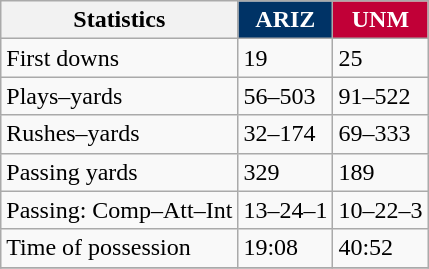<table class="wikitable">
<tr>
<th>Statistics</th>
<th style="background:#003366; color:#ffffff">ARIZ</th>
<th style="background:#c10037; color:#ffffff">UNM</th>
</tr>
<tr>
<td>First downs</td>
<td>19</td>
<td>25</td>
</tr>
<tr>
<td>Plays–yards</td>
<td>56–503</td>
<td>91–522</td>
</tr>
<tr>
<td>Rushes–yards</td>
<td>32–174</td>
<td>69–333</td>
</tr>
<tr>
<td>Passing yards</td>
<td>329</td>
<td>189</td>
</tr>
<tr>
<td>Passing: Comp–Att–Int</td>
<td>13–24–1</td>
<td>10–22–3</td>
</tr>
<tr>
<td>Time of possession</td>
<td>19:08</td>
<td>40:52</td>
</tr>
<tr>
</tr>
</table>
